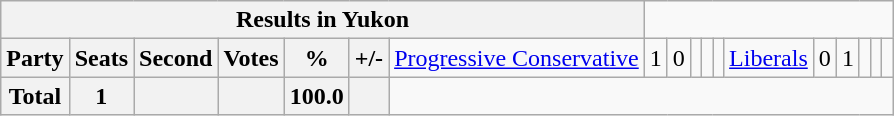<table class="wikitable">
<tr>
<th colspan=8>Results in Yukon</th>
</tr>
<tr>
<th colspan=2>Party</th>
<th>Seats</th>
<th>Second</th>
<th>Votes</th>
<th>%</th>
<th>+/-<br></th>
<td><a href='#'>Progressive Conservative</a></td>
<td align="right">1</td>
<td align="right">0</td>
<td align="right"></td>
<td align="right"></td>
<td align="right"><br></td>
<td><a href='#'>Liberals</a></td>
<td align="right">0</td>
<td align="right">1</td>
<td align="right"></td>
<td align="right"></td>
<td align="right"></td>
</tr>
<tr>
<th colspan="2">Total</th>
<th>1</th>
<th colspan="1"></th>
<th></th>
<th>100.0</th>
<th></th>
</tr>
</table>
